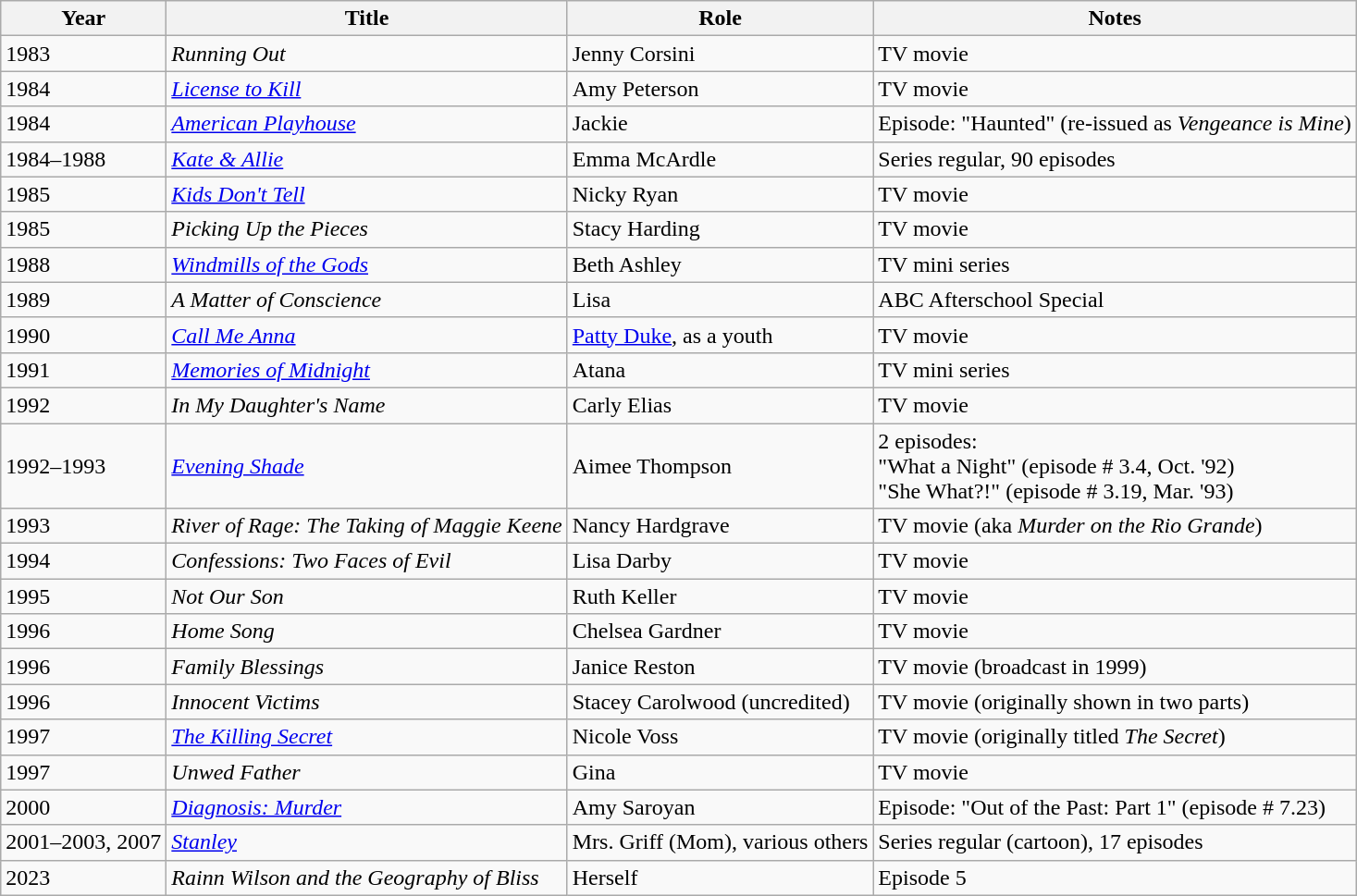<table class="wikitable sortable">
<tr>
<th>Year</th>
<th>Title</th>
<th>Role</th>
<th class="unsortable">Notes</th>
</tr>
<tr>
<td>1983</td>
<td><em>Running Out</em></td>
<td>Jenny Corsini</td>
<td>TV movie</td>
</tr>
<tr>
<td>1984</td>
<td><em><a href='#'>License to Kill</a></em></td>
<td>Amy Peterson</td>
<td>TV movie</td>
</tr>
<tr>
<td>1984</td>
<td><em><a href='#'>American Playhouse</a></em></td>
<td>Jackie</td>
<td>Episode: "Haunted" (re-issued as <em>Vengeance is Mine</em>)</td>
</tr>
<tr>
<td>1984–1988</td>
<td><em><a href='#'>Kate & Allie</a></em></td>
<td>Emma McArdle</td>
<td>Series regular, 90 episodes</td>
</tr>
<tr>
<td>1985</td>
<td><em><a href='#'>Kids Don't Tell</a></em></td>
<td>Nicky Ryan</td>
<td>TV movie</td>
</tr>
<tr>
<td>1985</td>
<td><em>Picking Up the Pieces</em></td>
<td>Stacy Harding</td>
<td>TV movie</td>
</tr>
<tr>
<td>1988</td>
<td><em><a href='#'>Windmills of the Gods</a></em></td>
<td>Beth Ashley</td>
<td>TV mini series</td>
</tr>
<tr>
<td>1989</td>
<td><em>A Matter of Conscience</em></td>
<td>Lisa</td>
<td>ABC Afterschool Special</td>
</tr>
<tr>
<td>1990</td>
<td><em><a href='#'>Call Me Anna</a></em></td>
<td><a href='#'>Patty Duke</a>, as a youth</td>
<td>TV movie</td>
</tr>
<tr>
<td>1991</td>
<td><em><a href='#'>Memories of Midnight</a></em></td>
<td>Atana</td>
<td>TV mini series</td>
</tr>
<tr>
<td>1992</td>
<td><em>In My Daughter's Name</em></td>
<td>Carly Elias</td>
<td>TV movie</td>
</tr>
<tr>
<td>1992–1993</td>
<td><em><a href='#'>Evening Shade</a></em></td>
<td>Aimee Thompson</td>
<td>2 episodes:<br> "What a Night" (episode # 3.4, Oct. '92)<br> "She What?!" (episode # 3.19, Mar. '93)</td>
</tr>
<tr>
<td>1993</td>
<td><em>River of Rage: The Taking of Maggie Keene</em></td>
<td>Nancy Hardgrave</td>
<td>TV movie (aka <em>Murder on the Rio Grande</em>)</td>
</tr>
<tr>
<td>1994</td>
<td><em>Confessions: Two Faces of Evil</em></td>
<td>Lisa Darby</td>
<td>TV movie</td>
</tr>
<tr>
<td>1995</td>
<td><em>Not Our Son</em></td>
<td>Ruth Keller</td>
<td>TV movie</td>
</tr>
<tr>
<td>1996</td>
<td><em>Home Song</em></td>
<td>Chelsea Gardner</td>
<td>TV movie</td>
</tr>
<tr>
<td>1996</td>
<td><em>Family Blessings</em></td>
<td>Janice Reston</td>
<td>TV movie (broadcast in 1999)</td>
</tr>
<tr>
<td>1996</td>
<td><em>Innocent Victims</em></td>
<td>Stacey Carolwood (uncredited)</td>
<td>TV movie (originally shown in two parts)</td>
</tr>
<tr>
<td>1997</td>
<td><em><a href='#'>The Killing Secret</a></em></td>
<td>Nicole Voss</td>
<td>TV movie (originally titled <em>The Secret</em>)</td>
</tr>
<tr>
<td>1997</td>
<td><em>Unwed Father</em></td>
<td>Gina</td>
<td>TV movie</td>
</tr>
<tr>
<td>2000</td>
<td><em><a href='#'>Diagnosis: Murder</a></em></td>
<td>Amy Saroyan</td>
<td>Episode: "Out of the Past: Part 1" (episode # 7.23)</td>
</tr>
<tr>
<td>2001–2003, 2007</td>
<td><em><a href='#'>Stanley</a></em></td>
<td>Mrs. Griff (Mom), various others</td>
<td>Series regular (cartoon), 17 episodes</td>
</tr>
<tr>
<td>2023</td>
<td><em>Rainn Wilson and the Geography of Bliss</em></td>
<td>Herself</td>
<td>Episode 5</td>
</tr>
</table>
